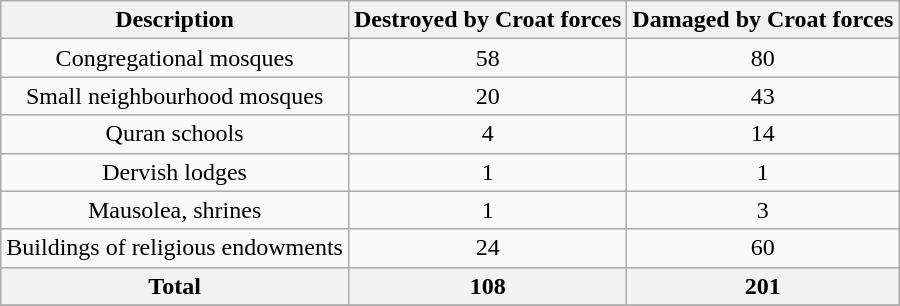<table class="wikitable" style="text-align:center">
<tr>
<th>Description</th>
<th>Destroyed by Croat forces</th>
<th>Damaged by Croat forces</th>
</tr>
<tr>
<td>Congregational mosques</td>
<td>58</td>
<td>80</td>
</tr>
<tr>
<td>Small neighbourhood mosques</td>
<td>20</td>
<td>43</td>
</tr>
<tr>
<td>Quran schools</td>
<td>4</td>
<td>14</td>
</tr>
<tr>
<td>Dervish lodges</td>
<td>1</td>
<td>1</td>
</tr>
<tr>
<td>Mausolea, shrines</td>
<td>1</td>
<td>3</td>
</tr>
<tr>
<td>Buildings of religious endowments</td>
<td>24</td>
<td>60</td>
</tr>
<tr bgcolor="#e0e0e0">
<th align="left">Total</th>
<th colspan="1">108</th>
<th colspan="1">201</th>
</tr>
<tr>
</tr>
</table>
